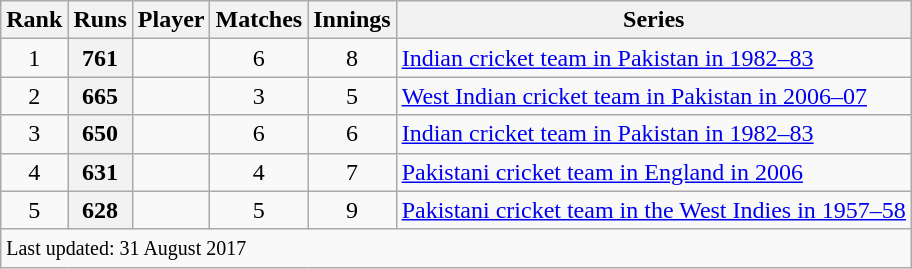<table class="wikitable plainrowheaders sortable">
<tr>
<th scope="col">Rank</th>
<th scope="col">Runs</th>
<th scope="col">Player</th>
<th scope="col">Matches</th>
<th scope="col">Innings</th>
<th scope="col">Series</th>
</tr>
<tr>
<td align=center>1</td>
<th scope="row" style="text-align:center;">761</th>
<td></td>
<td align=center>6</td>
<td align=center>8</td>
<td><a href='#'>Indian cricket team in Pakistan in 1982–83</a></td>
</tr>
<tr>
<td align=center>2</td>
<th scope="row" style="text-align:center;">665</th>
<td></td>
<td align=center>3</td>
<td align=center>5</td>
<td><a href='#'>West Indian cricket team in Pakistan in 2006–07</a></td>
</tr>
<tr>
<td align=center>3</td>
<th scope="row" style="text-align:center;">650</th>
<td></td>
<td align=center>6</td>
<td align=center>6</td>
<td><a href='#'>Indian cricket team in Pakistan in 1982–83</a></td>
</tr>
<tr>
<td align=center>4</td>
<th scope="row" style="text-align:center;">631</th>
<td></td>
<td align=center>4</td>
<td align=center>7</td>
<td><a href='#'>Pakistani cricket team in England in 2006</a></td>
</tr>
<tr>
<td align=center>5</td>
<th scope="row" style="text-align:center;">628</th>
<td></td>
<td align=center>5</td>
<td align=center>9</td>
<td><a href='#'>Pakistani cricket team in the West Indies in 1957–58</a></td>
</tr>
<tr class=sortbottom>
<td colspan=6><small>Last updated: 31 August 2017</small></td>
</tr>
</table>
